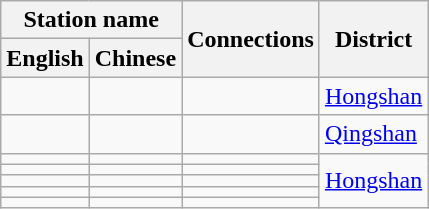<table class="wikitable">
<tr>
<th colspan="2">Station name</th>
<th rowspan="2">Connections</th>
<th rowspan="2">District</th>
</tr>
<tr>
<th>English</th>
<th>Chinese</th>
</tr>
<tr>
<td></td>
<td><span></span></td>
<td><br>  </td>
<td><a href='#'>Hongshan</a></td>
</tr>
<tr>
<td></td>
<td><span></span></td>
<td></td>
<td><a href='#'>Qingshan</a></td>
</tr>
<tr>
<td></td>
<td><span></span></td>
<td></td>
<td rowspan="5"><a href='#'>Hongshan</a></td>
</tr>
<tr>
<td></td>
<td><span></span></td>
<td></td>
</tr>
<tr>
<td></td>
<td><span></span></td>
<td></td>
</tr>
<tr>
<td></td>
<td><span></span></td>
<td></td>
</tr>
<tr>
<td></td>
<td><span></span></td>
<td></td>
</tr>
</table>
